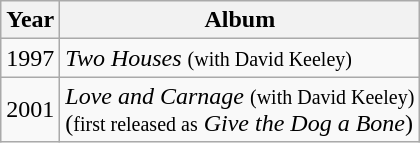<table class="wikitable">
<tr>
<th>Year</th>
<th>Album</th>
</tr>
<tr>
<td>1997</td>
<td><em>Two Houses</em> <small>(with David Keeley)</small></td>
</tr>
<tr>
<td>2001</td>
<td><em>Love and Carnage</em> <small>(with David Keeley)</small><br>(<small>first released as</small> <em>Give the Dog a Bone</em>)</td>
</tr>
</table>
